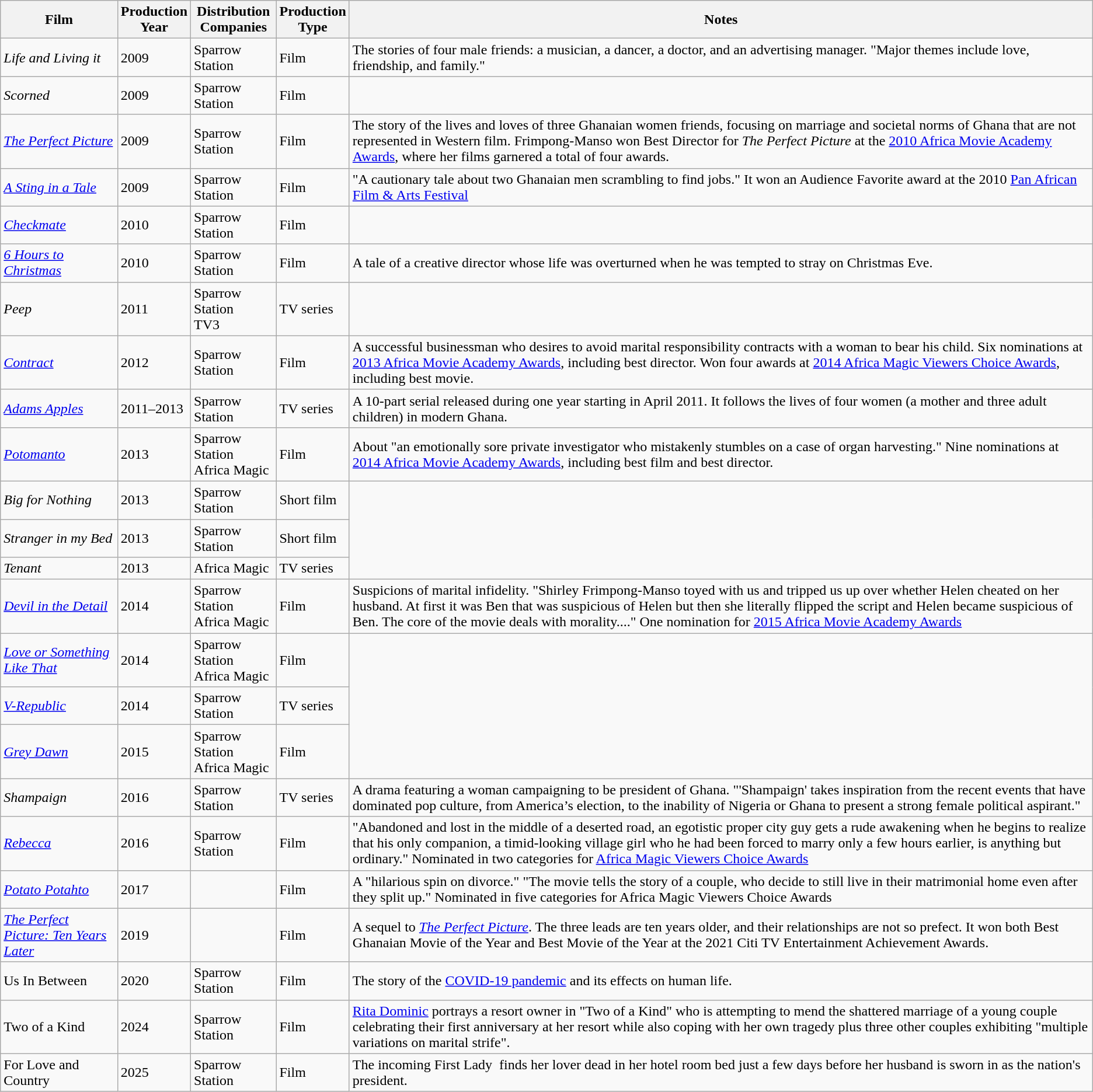<table class="wikitable">
<tr>
<th>Film</th>
<th>Production<br>Year</th>
<th>Distribution<br>Companies</th>
<th>Production<br>Type</th>
<th>Notes</th>
</tr>
<tr>
<td><em>Life and Living it</em></td>
<td>2009</td>
<td>Sparrow Station</td>
<td>Film</td>
<td>The stories of four male friends: a musician, a dancer, a doctor, and an advertising manager. "Major themes include love, friendship, and family."</td>
</tr>
<tr>
<td><em>Scorned</em></td>
<td>2009</td>
<td>Sparrow Station</td>
<td>Film</td>
</tr>
<tr>
<td><em><a href='#'>The Perfect Picture</a></em></td>
<td>2009</td>
<td>Sparrow Station</td>
<td>Film</td>
<td>The story of the lives and loves of three Ghanaian women friends, focusing on marriage and societal norms of Ghana that are not represented in Western film.  Frimpong-Manso won Best Director for <em>The Perfect Picture</em> at the <a href='#'>2010 Africa Movie Academy Awards</a>, where her films garnered a total of four awards.</td>
</tr>
<tr>
<td><em><a href='#'>A Sting in a Tale</a></em></td>
<td>2009</td>
<td>Sparrow Station</td>
<td>Film</td>
<td>"A cautionary tale about two Ghanaian men scrambling to find jobs." It won an Audience Favorite award at the 2010 <a href='#'>Pan African Film & Arts Festival</a></td>
</tr>
<tr>
<td><em><a href='#'>Checkmate</a></em></td>
<td>2010</td>
<td>Sparrow Station</td>
<td>Film</td>
</tr>
<tr>
<td><em><a href='#'>6 Hours to Christmas</a></em></td>
<td>2010</td>
<td>Sparrow Station</td>
<td>Film</td>
<td>A tale of a creative director whose life was overturned when he was tempted to stray on Christmas Eve.</td>
</tr>
<tr>
<td><em>Peep</em></td>
<td>2011</td>
<td>Sparrow Station<br>TV3</td>
<td>TV series</td>
</tr>
<tr>
<td><em><a href='#'>Contract</a></em></td>
<td>2012</td>
<td>Sparrow Station</td>
<td>Film</td>
<td>A successful businessman who desires to avoid marital responsibility contracts with a woman to bear his child. Six nominations at <a href='#'>2013 Africa Movie Academy Awards</a>, including best director. Won four awards at <a href='#'>2014 Africa Magic Viewers Choice Awards</a>, including best movie.</td>
</tr>
<tr>
<td><em><a href='#'>Adams Apples</a></em></td>
<td>2011–2013</td>
<td>Sparrow Station</td>
<td>TV series</td>
<td>A 10-part serial released during one year starting in April 2011. It follows the lives of four women (a mother and three adult children) in modern Ghana.</td>
</tr>
<tr>
<td><em><a href='#'>Potomanto</a></em></td>
<td>2013</td>
<td>Sparrow Station<br>Africa Magic</td>
<td>Film</td>
<td>About "an emotionally sore private investigator who mistakenly stumbles on a case of organ harvesting." Nine nominations at <a href='#'>2014 Africa Movie Academy Awards</a>, including best film and best director.</td>
</tr>
<tr>
<td><em>Big for Nothing</em></td>
<td>2013</td>
<td>Sparrow Station</td>
<td>Short film</td>
</tr>
<tr>
<td><em>Stranger in my Bed</em></td>
<td>2013</td>
<td>Sparrow Station</td>
<td>Short film</td>
</tr>
<tr>
<td><em>Tenant</em></td>
<td>2013</td>
<td>Africa Magic</td>
<td>TV series</td>
</tr>
<tr>
<td><em><a href='#'>Devil in the Detail</a></em></td>
<td>2014</td>
<td>Sparrow Station<br>Africa Magic</td>
<td>Film</td>
<td>Suspicions of marital infidelity. "Shirley Frimpong-Manso toyed with us and tripped us up over whether Helen cheated on her husband. At first it was Ben that was suspicious of Helen but then she literally flipped the script and Helen became suspicious of Ben. The core of the movie deals with morality...." One nomination for <a href='#'>2015 Africa Movie Academy Awards</a></td>
</tr>
<tr>
<td><em><a href='#'>Love or Something Like That</a></em></td>
<td>2014</td>
<td>Sparrow Station<br>Africa Magic</td>
<td>Film</td>
</tr>
<tr>
<td><em><a href='#'>V-Republic</a></em></td>
<td>2014</td>
<td>Sparrow Station</td>
<td>TV series</td>
</tr>
<tr>
<td><em><a href='#'>Grey Dawn</a></em></td>
<td>2015</td>
<td>Sparrow Station<br>Africa Magic</td>
<td>Film</td>
</tr>
<tr>
<td><em>Shampaign</em></td>
<td>2016</td>
<td>Sparrow Station</td>
<td>TV series</td>
<td>A drama featuring a woman campaigning to be president of Ghana. "'Shampaign' takes inspiration from the recent events that have dominated pop culture, from America’s election, to the inability of Nigeria or Ghana to present a strong female political aspirant."</td>
</tr>
<tr>
<td><em><a href='#'>Rebecca</a></em></td>
<td>2016</td>
<td>Sparrow Station</td>
<td>Film</td>
<td>"Abandoned and lost in the middle of a deserted road, an egotistic proper city guy gets a rude awakening when he begins to realize that his only companion, a timid-looking village girl who he had been forced to marry only a few hours earlier, is anything but ordinary."  Nominated in two categories for <a href='#'>Africa Magic Viewers Choice Awards</a></td>
</tr>
<tr>
<td><em><a href='#'>Potato Potahto</a></em></td>
<td>2017</td>
<td></td>
<td>Film</td>
<td>A "hilarious spin on divorce." "The movie tells the story of a couple, who decide to still live in their matrimonial home even after they split up." Nominated in five categories for Africa Magic Viewers Choice Awards</td>
</tr>
<tr>
<td><em><a href='#'>The Perfect Picture: Ten Years Later</a></em></td>
<td>2019</td>
<td></td>
<td>Film</td>
<td>A sequel to <em><a href='#'>The Perfect Picture</a></em>. The three leads are ten years older, and their relationships are not so prefect. It won both Best Ghanaian Movie of the Year and Best Movie of the Year at the 2021 Citi TV Entertainment Achievement Awards.</td>
</tr>
<tr>
<td>Us In Between</td>
<td>2020</td>
<td>Sparrow Station</td>
<td>Film</td>
<td>The story of the <a href='#'>COVID-19 pandemic</a> and its effects on human life.</td>
</tr>
<tr>
<td>Two of a Kind</td>
<td>2024</td>
<td>Sparrow Station</td>
<td>Film</td>
<td><a href='#'>Rita Dominic</a> portrays a resort owner in "Two of a Kind" who is attempting to mend the shattered marriage of a young couple celebrating their first anniversary at her resort while also coping with her own tragedy plus three other couples exhibiting "multiple variations on marital strife".</td>
</tr>
<tr>
<td>For Love and Country</td>
<td>2025</td>
<td>Sparrow Station</td>
<td>Film</td>
<td>The incoming First Lady  finds her lover dead in her hotel room bed just a few days before her husband is sworn in as the nation's president.</td>
</tr>
</table>
